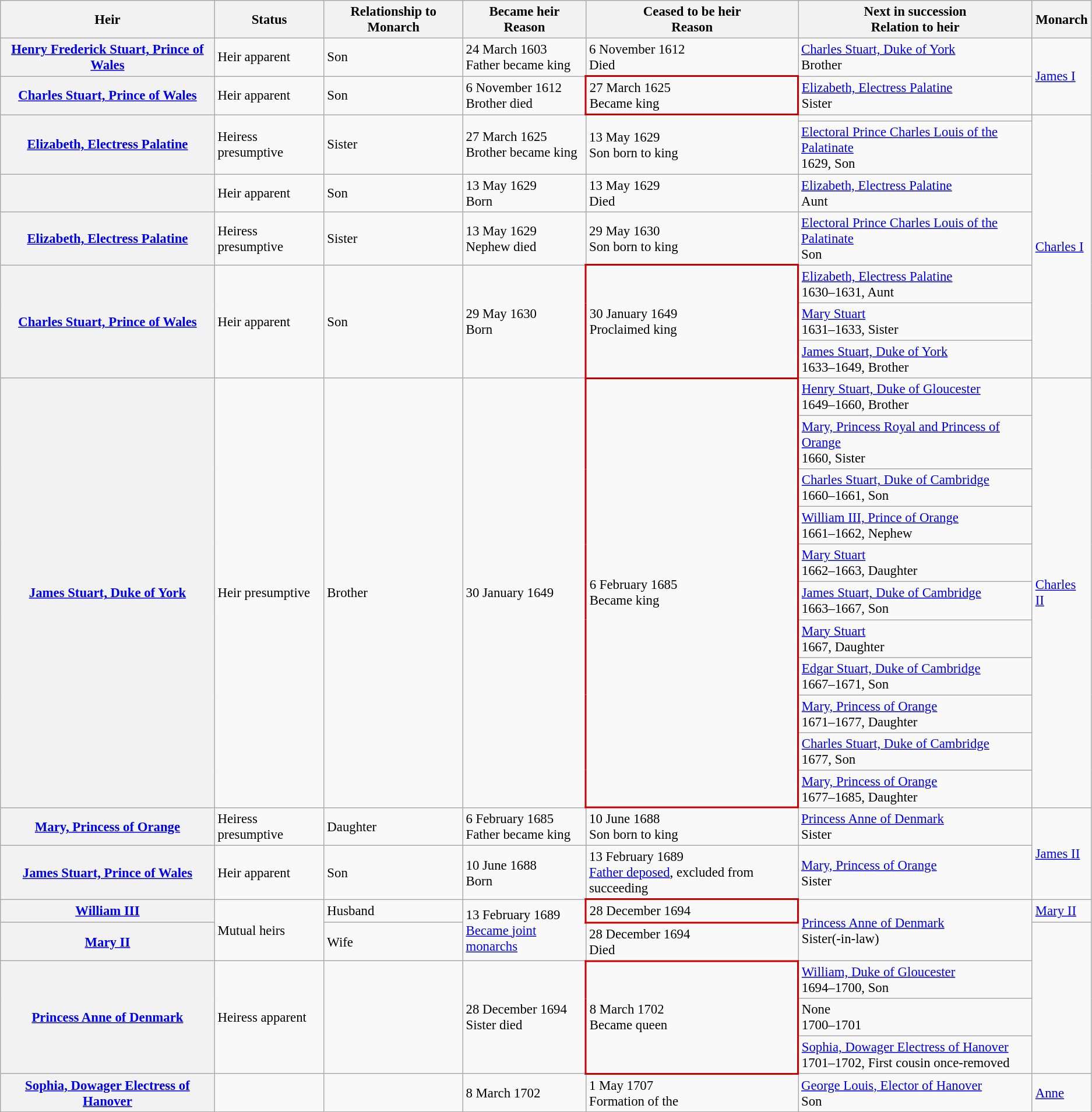<table class="wikitable" style="font-size:95%">
<tr>
<th>Heir</th>
<th>Status</th>
<th>Relationship to Monarch</th>
<th>Became heir<br>Reason</th>
<th>Ceased to be heir<br>Reason</th>
<th>Next in succession<br>Relation to heir</th>
<th>Monarch</th>
</tr>
<tr>
<th><a href='#'>Henry Frederick Stuart, Prince of Wales</a></th>
<td>Heir apparent</td>
<td>Son</td>
<td>24 March 1603<br>Father became king</td>
<td>6 November 1612<br>Died</td>
<td><a href='#'>Charles Stuart, Duke of York</a><br>Brother</td>
<td rowspan=2><a href='#'>James I</a></td>
</tr>
<tr>
<th><a href='#'>Charles Stuart, Prince of Wales</a></th>
<td>Heir apparent</td>
<td>Son</td>
<td>6 November 1612<br>Brother died</td>
<td style="border-width:2px; border-color:#CC0000">27 March 1625<br>Became king</td>
<td><a href='#'>Elizabeth, Electress Palatine</a><br>Sister</td>
</tr>
<tr>
<th rowspan=2><a href='#'>Elizabeth, Electress Palatine</a></th>
<td rowspan=2>Heiress presumptive</td>
<td rowspan=2>Sister</td>
<td rowspan=2>27 March 1625<br>Brother became king</td>
<td rowspan=2>13 May 1629<br>Son born to king</td>
<td></td>
<td rowspan=7><a href='#'>Charles I</a></td>
</tr>
<tr>
<td><a href='#'>Electoral Prince Charles Louis of the Palatinate</a><br>1629, Son</td>
</tr>
<tr>
<th></th>
<td>Heir apparent</td>
<td>Son</td>
<td>13 May 1629<br>Born</td>
<td>13 May 1629<br>Died</td>
<td><a href='#'>Elizabeth, Electress Palatine</a><br>Aunt</td>
</tr>
<tr>
<th><a href='#'>Elizabeth, Electress Palatine</a></th>
<td>Heiress presumptive</td>
<td>Sister</td>
<td>13 May 1629<br>Nephew died</td>
<td>29 May 1630<br>Son born to king</td>
<td><a href='#'>Electoral Prince Charles Louis of the Palatinate</a><br>Son</td>
</tr>
<tr>
<th rowspan=3><a href='#'>Charles Stuart, Prince of Wales</a></th>
<td rowspan=3>Heir apparent</td>
<td rowspan=3>Son</td>
<td rowspan=3>29 May 1630<br>Born</td>
<td rowspan=3 style="border-width:2px; border-color:#CC0000">30 January 1649<br>Proclaimed king</td>
<td><a href='#'>Elizabeth, Electress Palatine</a><br>1630–1631, Aunt</td>
</tr>
<tr>
<td><a href='#'>Mary Stuart</a><br>1631–1633, Sister</td>
</tr>
<tr>
<td><a href='#'>James Stuart, Duke of York</a><br>1633–1649, Brother</td>
</tr>
<tr>
<th rowspan=11><a href='#'>James Stuart, Duke of York</a></th>
<td rowspan=11>Heir presumptive</td>
<td rowspan=11>Brother</td>
<td rowspan=11>30 January 1649<br></td>
<td rowspan=11 style="border-width:2px; border-color:#CC0000">6 February 1685<br>Became king</td>
<td><a href='#'>Henry Stuart, Duke of Gloucester</a><br>1649–1660, Brother</td>
<td rowspan=11><a href='#'>Charles II</a></td>
</tr>
<tr>
<td><a href='#'>Mary, Princess Royal and Princess of Orange</a><br>1660, Sister</td>
</tr>
<tr>
<td><a href='#'>Charles Stuart, Duke of Cambridge</a><br>1660–1661, Son</td>
</tr>
<tr>
<td><a href='#'>William III, Prince of Orange</a><br>1661–1662, Nephew</td>
</tr>
<tr>
<td><a href='#'>Mary Stuart</a><br>1662–1663, Daughter</td>
</tr>
<tr>
<td><a href='#'>James Stuart, Duke of Cambridge</a><br>1663–1667, Son</td>
</tr>
<tr>
<td><a href='#'>Mary Stuart</a><br>1667, Daughter</td>
</tr>
<tr>
<td><a href='#'>Edgar Stuart, Duke of Cambridge</a><br>1667–1671, Son</td>
</tr>
<tr>
<td><a href='#'>Mary, Princess of Orange</a><br>1671–1677, Daughter</td>
</tr>
<tr>
<td><a href='#'>Charles Stuart, Duke of Cambridge</a><br>1677, Son</td>
</tr>
<tr>
<td><a href='#'>Mary, Princess of Orange</a><br>1677–1685, Daughter</td>
</tr>
<tr>
<th><a href='#'>Mary, Princess of Orange</a></th>
<td>Heiress presumptive</td>
<td>Daughter</td>
<td>6 February 1685<br>Father became king</td>
<td>10 June 1688<br>Son born to king</td>
<td><a href='#'>Princess Anne of Denmark</a><br>Sister</td>
<td rowspan=2><a href='#'>James II</a></td>
</tr>
<tr>
<th><a href='#'>James Stuart, Prince of Wales</a></th>
<td>Heir apparent</td>
<td>Son</td>
<td>10 June 1688<br>Born</td>
<td>13 February 1689<br><a href='#'>Father deposed</a>, excluded from succeeding</td>
<td><a href='#'>Mary, Princess of Orange</a><br>Sister</td>
</tr>
<tr>
<th><a href='#'>William III</a></th>
<td rowspan=2>Mutual heirs</td>
<td>Husband</td>
<td rowspan=2>13 February 1689<br><a href='#'>Became joint monarchs</a></td>
<td style="border-width:2px; border-color:#CC0000">28 December 1694<br></td>
<td rowspan=2><a href='#'>Princess Anne of Denmark</a><br>Sister(-in-law)</td>
<td><a href='#'>Mary II</a></td>
</tr>
<tr>
<th><a href='#'>Mary II</a></th>
<td>Wife</td>
<td>28 December 1694<br>Died</td>
<td rowspan=4></td>
</tr>
<tr>
<th rowspan=3><a href='#'>Princess Anne of Denmark</a></th>
<td rowspan=3>Heiress apparent</td>
<td rowspan=3></td>
<td rowspan=3>28 December 1694<br>Sister died</td>
<td rowspan=3 style="border-width:2px; border-color:#CC0000">8 March 1702<br>Became queen</td>
<td><a href='#'>William, Duke of Gloucester</a><br>1694–1700, Son</td>
</tr>
<tr>
<td>None<br>1700–1701</td>
</tr>
<tr>
<td><a href='#'>Sophia, Dowager Electress of Hanover</a><br>1701–1702, First cousin once-removed</td>
</tr>
<tr>
<th><a href='#'>Sophia, Dowager Electress of Hanover</a></th>
<td></td>
<td></td>
<td>8 March 1702<br></td>
<td>1 May 1707<br>Formation of the </td>
<td><a href='#'>George Louis, Elector of Hanover</a><br>Son</td>
<td><a href='#'>Anne</a></td>
</tr>
</table>
